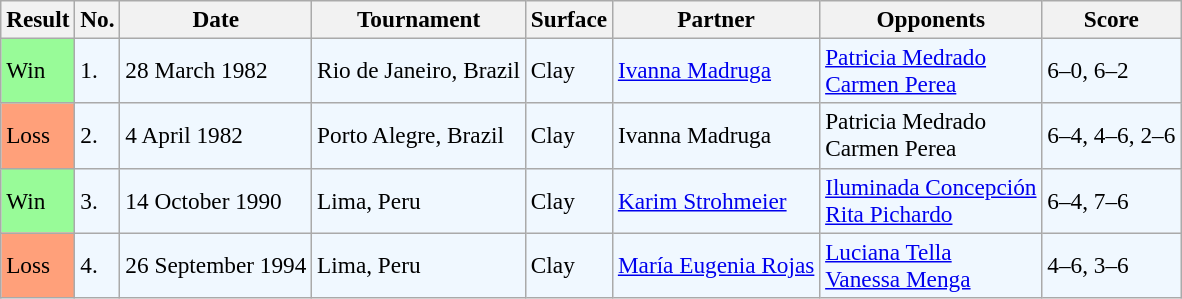<table class="sortable wikitable" style=font-size:97%>
<tr>
<th>Result</th>
<th>No.</th>
<th>Date</th>
<th>Tournament</th>
<th>Surface</th>
<th>Partner</th>
<th>Opponents</th>
<th>Score</th>
</tr>
<tr style="background:#f0f8ff;">
<td style="background:#98fb98;">Win</td>
<td>1.</td>
<td>28 March 1982</td>
<td>Rio de Janeiro, Brazil</td>
<td>Clay</td>
<td> <a href='#'>Ivanna Madruga</a></td>
<td> <a href='#'>Patricia Medrado</a> <br>  <a href='#'>Carmen Perea</a></td>
<td>6–0, 6–2</td>
</tr>
<tr style="background:#f0f8ff;">
<td style="background:#ffa07a;">Loss</td>
<td>2.</td>
<td>4 April 1982</td>
<td>Porto Alegre, Brazil</td>
<td>Clay</td>
<td> Ivanna Madruga</td>
<td> Patricia Medrado <br>  Carmen Perea</td>
<td>6–4, 4–6, 2–6</td>
</tr>
<tr style="background:#f0f8ff;">
<td style="background:#98fb98;">Win</td>
<td>3.</td>
<td>14 October 1990</td>
<td>Lima, Peru</td>
<td>Clay</td>
<td> <a href='#'>Karim Strohmeier</a></td>
<td> <a href='#'>Iluminada Concepción</a> <br>  <a href='#'>Rita Pichardo</a></td>
<td>6–4, 7–6</td>
</tr>
<tr style="background:#f0f8ff;">
<td style="background:#ffa07a;">Loss</td>
<td>4.</td>
<td>26 September 1994</td>
<td>Lima, Peru</td>
<td>Clay</td>
<td> <a href='#'>María Eugenia Rojas</a></td>
<td> <a href='#'>Luciana Tella</a> <br>  <a href='#'>Vanessa Menga</a></td>
<td>4–6, 3–6</td>
</tr>
</table>
